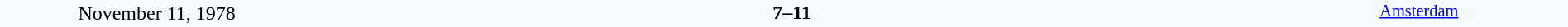<table style="width: 100%; background:#F5FAFF;" cellspacing="0">
<tr>
<td align=center rowspan=3 width=20%>November 11, 1978<br></td>
</tr>
<tr>
<td width=24% align=right></td>
<td align=center width=13%><strong>7–11</strong></td>
<td width=24%></td>
<td style=font-size:85% rowspan=3 valign=top align=center><a href='#'>Amsterdam</a></td>
</tr>
<tr style=font-size:85%>
<td align=right></td>
<td align=center></td>
<td></td>
</tr>
</table>
